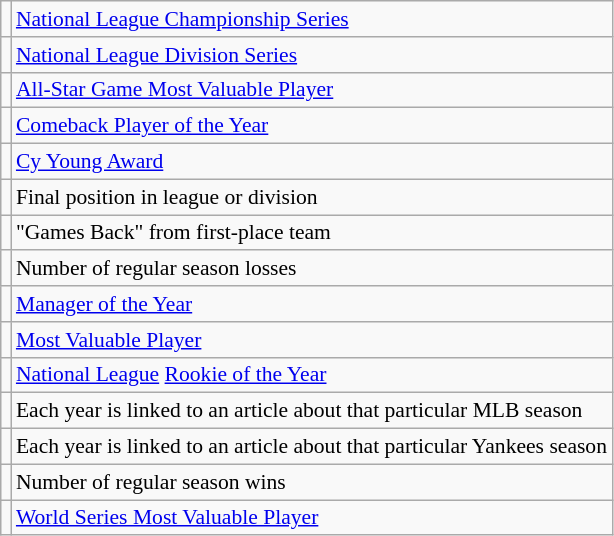<table class="wikitable" style="font-size:90%">
<tr>
<td></td>
<td><a href='#'>National League Championship Series</a></td>
</tr>
<tr>
<td></td>
<td><a href='#'>National League Division Series</a></td>
</tr>
<tr>
<td></td>
<td><a href='#'>All-Star Game Most Valuable Player</a></td>
</tr>
<tr>
<td></td>
<td><a href='#'>Comeback Player of the Year</a></td>
</tr>
<tr>
<td></td>
<td><a href='#'>Cy Young Award</a></td>
</tr>
<tr>
<td></td>
<td>Final position in league or division</td>
</tr>
<tr>
<td></td>
<td>"Games Back" from first-place team</td>
</tr>
<tr>
<td></td>
<td>Number of regular season losses</td>
</tr>
<tr>
<td></td>
<td><a href='#'>Manager of the Year</a></td>
</tr>
<tr>
<td></td>
<td><a href='#'>Most Valuable Player</a></td>
</tr>
<tr>
<td></td>
<td><a href='#'>National League</a> <a href='#'>Rookie of the Year</a></td>
</tr>
<tr>
<td></td>
<td>Each year is linked to an article about that particular MLB season</td>
</tr>
<tr>
<td></td>
<td>Each year is linked to an article about that particular Yankees season</td>
</tr>
<tr>
<td></td>
<td>Number of regular season wins</td>
</tr>
<tr>
<td></td>
<td><a href='#'>World Series Most Valuable Player</a></td>
</tr>
</table>
